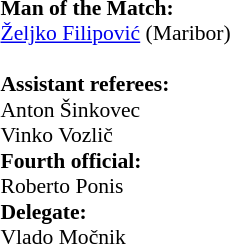<table width=100% style="font-size: 90%">
<tr>
<td><br><strong>Man of the Match:</strong>
<br> <a href='#'>Željko Filipović</a> (Maribor)<br>
<br><strong>Assistant referees:</strong>
<br>Anton Šinkovec
<br>Vinko Vozlič
<br><strong>Fourth official:</strong>
<br>Roberto Ponis
<br><strong>Delegate:</strong>
<br>Vlado Močnik</td>
</tr>
</table>
